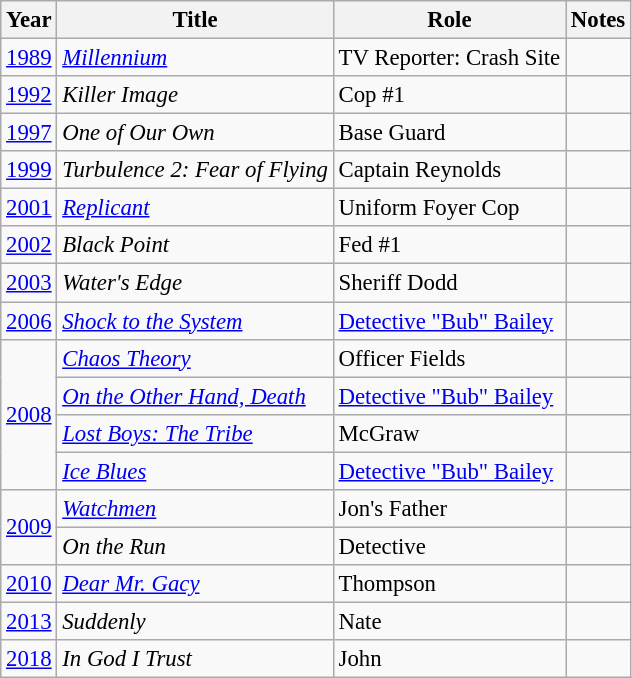<table class="wikitable" style="font-size: 95%;">
<tr>
<th>Year</th>
<th>Title</th>
<th>Role</th>
<th>Notes</th>
</tr>
<tr>
<td><a href='#'>1989</a></td>
<td><em><a href='#'>Millennium</a></em></td>
<td>TV Reporter: Crash Site</td>
<td></td>
</tr>
<tr>
<td><a href='#'>1992</a></td>
<td><em>Killer Image</em></td>
<td>Cop #1</td>
<td></td>
</tr>
<tr>
<td><a href='#'>1997</a></td>
<td><em>One of Our Own</em></td>
<td>Base Guard</td>
<td></td>
</tr>
<tr>
<td><a href='#'>1999</a></td>
<td><em>Turbulence 2: Fear of Flying</em></td>
<td>Captain Reynolds</td>
<td></td>
</tr>
<tr>
<td><a href='#'>2001</a></td>
<td><em><a href='#'>Replicant</a></em></td>
<td>Uniform Foyer Cop</td>
<td></td>
</tr>
<tr>
<td><a href='#'>2002</a></td>
<td><em>Black Point</em></td>
<td>Fed #1</td>
<td></td>
</tr>
<tr>
<td><a href='#'>2003</a></td>
<td><em>Water's Edge</em></td>
<td>Sheriff Dodd</td>
<td></td>
</tr>
<tr>
<td><a href='#'>2006</a></td>
<td><em><a href='#'>Shock to the System</a></em></td>
<td><a href='#'>Detective "Bub" Bailey</a></td>
<td></td>
</tr>
<tr>
<td rowspan="4"><a href='#'>2008</a></td>
<td><em><a href='#'>Chaos Theory</a></em></td>
<td>Officer Fields</td>
<td></td>
</tr>
<tr>
<td><em><a href='#'>On the Other Hand, Death</a></em></td>
<td><a href='#'>Detective "Bub" Bailey</a></td>
<td></td>
</tr>
<tr>
<td><em><a href='#'>Lost Boys: The Tribe</a></em></td>
<td>McGraw</td>
<td></td>
</tr>
<tr>
<td><em><a href='#'>Ice Blues</a></em></td>
<td><a href='#'>Detective "Bub" Bailey</a></td>
<td></td>
</tr>
<tr>
<td rowspan="2"><a href='#'>2009</a></td>
<td><em><a href='#'>Watchmen</a></em></td>
<td>Jon's Father</td>
<td></td>
</tr>
<tr>
<td><em>On the Run</em></td>
<td>Detective</td>
<td></td>
</tr>
<tr>
<td><a href='#'>2010</a></td>
<td><em><a href='#'>Dear Mr. Gacy</a></em></td>
<td>Thompson</td>
<td></td>
</tr>
<tr>
<td><a href='#'>2013</a></td>
<td><em>Suddenly</em></td>
<td>Nate</td>
<td></td>
</tr>
<tr>
<td><a href='#'>2018</a></td>
<td><em>In God I Trust</em></td>
<td>John</td>
<td></td>
</tr>
</table>
